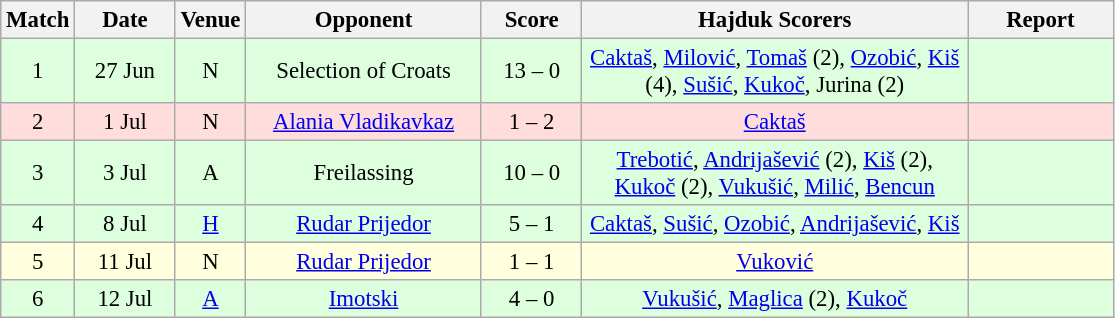<table class="wikitable sortable" style="text-align: center; font-size:95%;">
<tr>
<th width="30">Match</th>
<th width="60">Date<br></th>
<th width="20">Venue<br></th>
<th width="150">Opponent<br></th>
<th width="60">Score<br></th>
<th width="250">Hajduk Scorers</th>
<th width="90" class="unsortable">Report</th>
</tr>
<tr bgcolor="#ddffdd">
<td>1</td>
<td>27 Jun</td>
<td>N </td>
<td>Selection of Croats </td>
<td>13 – 0</td>
<td><a href='#'>Caktaš</a>, <a href='#'>Milović</a>, <a href='#'>Tomaš</a> (2), <a href='#'>Ozobić</a>, <a href='#'>Kiš</a> (4), <a href='#'>Sušić</a>, <a href='#'>Kukoč</a>, Jurina (2)</td>
<td></td>
</tr>
<tr bgcolor="#ffdddd">
<td>2</td>
<td>1 Jul</td>
<td>N </td>
<td><a href='#'>Alania Vladikavkaz</a> </td>
<td>1 – 2</td>
<td><a href='#'>Caktaš</a></td>
<td></td>
</tr>
<tr bgcolor="#ddffdd">
<td>3</td>
<td>3 Jul</td>
<td>A </td>
<td>Freilassing </td>
<td>10 – 0</td>
<td><a href='#'>Trebotić</a>, <a href='#'>Andrijašević</a> (2), <a href='#'>Kiš</a> (2), <a href='#'>Kukoč</a> (2), <a href='#'>Vukušić</a>, <a href='#'>Milić</a>, <a href='#'>Bencun</a></td>
<td></td>
</tr>
<tr bgcolor="#ddffdd">
<td>4</td>
<td>8 Jul</td>
<td><a href='#'>H</a></td>
<td><a href='#'>Rudar Prijedor</a> </td>
<td>5 – 1</td>
<td><a href='#'>Caktaš</a>, <a href='#'>Sušić</a>, <a href='#'>Ozobić</a>, <a href='#'>Andrijašević</a>, <a href='#'>Kiš</a></td>
<td></td>
</tr>
<tr bgcolor="#ffffdd">
<td>5</td>
<td>11 Jul</td>
<td>N </td>
<td><a href='#'>Rudar Prijedor</a> </td>
<td>1 – 1</td>
<td><a href='#'>Vuković</a></td>
<td></td>
</tr>
<tr bgcolor="#ddffdd">
<td>6</td>
<td>12 Jul</td>
<td><a href='#'>A</a></td>
<td><a href='#'>Imotski</a></td>
<td>4 – 0</td>
<td><a href='#'>Vukušić</a>, <a href='#'>Maglica</a> (2), <a href='#'>Kukoč</a></td>
<td></td>
</tr>
</table>
